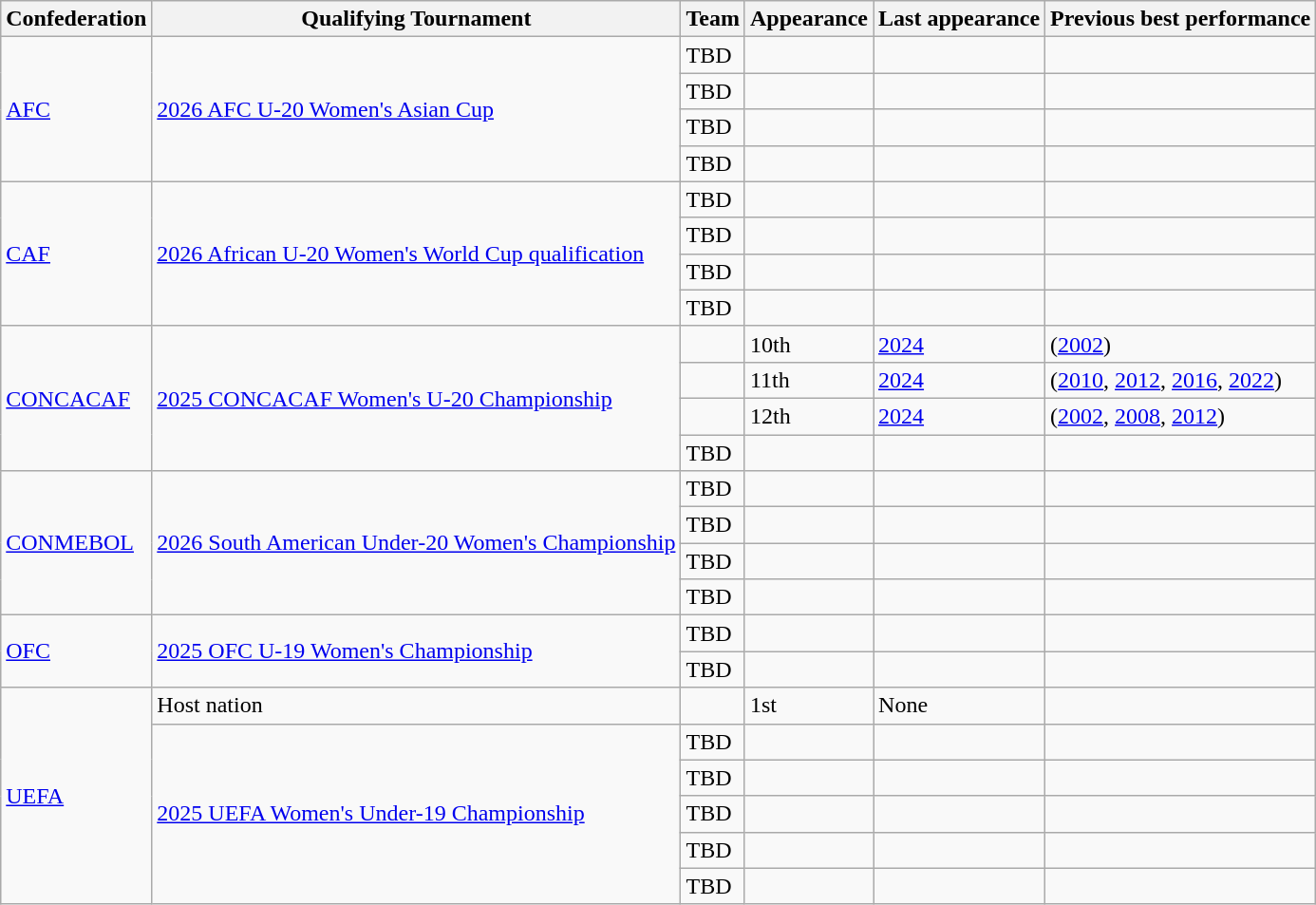<table class="wikitable sortable">
<tr>
<th>Confederation</th>
<th>Qualifying Tournament</th>
<th>Team</th>
<th data-sort-type="number">Appearance</th>
<th>Last appearance</th>
<th>Previous best performance</th>
</tr>
<tr>
<td rowspan=4><a href='#'>AFC</a> <br></td>
<td rowspan=4><a href='#'>2026 AFC U-20 Women's Asian Cup</a></td>
<td>TBD</td>
<td></td>
<td></td>
<td></td>
</tr>
<tr>
<td>TBD</td>
<td></td>
<td></td>
<td></td>
</tr>
<tr>
<td>TBD</td>
<td></td>
<td></td>
<td></td>
</tr>
<tr>
<td>TBD</td>
<td></td>
<td></td>
<td></td>
</tr>
<tr>
<td rowspan=4><a href='#'>CAF</a> <br></td>
<td rowspan=4><a href='#'>2026 African U-20 Women's World Cup qualification</a></td>
<td>TBD</td>
<td></td>
<td></td>
<td></td>
</tr>
<tr>
<td>TBD</td>
<td></td>
<td></td>
<td></td>
</tr>
<tr>
<td>TBD</td>
<td></td>
<td></td>
<td></td>
</tr>
<tr>
<td>TBD</td>
<td></td>
<td></td>
<td></td>
</tr>
<tr>
<td rowspan=4><a href='#'>CONCACAF</a> <br></td>
<td rowspan=4><a href='#'>2025 CONCACAF Women's U-20 Championship</a></td>
<td></td>
<td>10th</td>
<td><a href='#'>2024</a></td>
<td> (<a href='#'>2002</a>)</td>
</tr>
<tr>
<td></td>
<td>11th</td>
<td><a href='#'>2024</a></td>
<td> (<a href='#'>2010</a>, <a href='#'>2012</a>, <a href='#'>2016</a>, <a href='#'>2022</a>)</td>
</tr>
<tr>
<td></td>
<td>12th</td>
<td><a href='#'>2024</a></td>
<td> (<a href='#'>2002</a>, <a href='#'>2008</a>, <a href='#'>2012</a>)</td>
</tr>
<tr>
<td>TBD</td>
<td></td>
<td></td>
<td></td>
</tr>
<tr>
<td rowspan=4><a href='#'>CONMEBOL</a> <br></td>
<td rowspan=4><a href='#'>2026 South American Under-20 Women's Championship</a></td>
<td>TBD</td>
<td></td>
<td></td>
<td></td>
</tr>
<tr>
<td>TBD</td>
<td></td>
<td></td>
<td></td>
</tr>
<tr>
<td>TBD</td>
<td></td>
<td></td>
<td></td>
</tr>
<tr>
<td>TBD</td>
<td></td>
<td></td>
<td></td>
</tr>
<tr>
<td rowspan=2><a href='#'>OFC</a> <br></td>
<td rowspan=2><a href='#'>2025 OFC U-19 Women's Championship</a></td>
<td>TBD</td>
<td></td>
<td></td>
<td></td>
</tr>
<tr>
<td>TBD</td>
<td></td>
<td></td>
<td></td>
</tr>
<tr>
<td rowspan=6><a href='#'>UEFA</a> <br></td>
<td>Host nation</td>
<td></td>
<td>1st</td>
<td>None</td>
<td></td>
</tr>
<tr>
<td rowspan=5><a href='#'>2025 UEFA Women's Under-19 Championship</a></td>
<td>TBD</td>
<td></td>
<td></td>
<td></td>
</tr>
<tr>
<td>TBD</td>
<td></td>
<td></td>
<td></td>
</tr>
<tr>
<td>TBD</td>
<td></td>
<td></td>
<td></td>
</tr>
<tr>
<td>TBD</td>
<td></td>
<td></td>
<td></td>
</tr>
<tr>
<td>TBD</td>
<td></td>
<td></td>
<td></td>
</tr>
</table>
